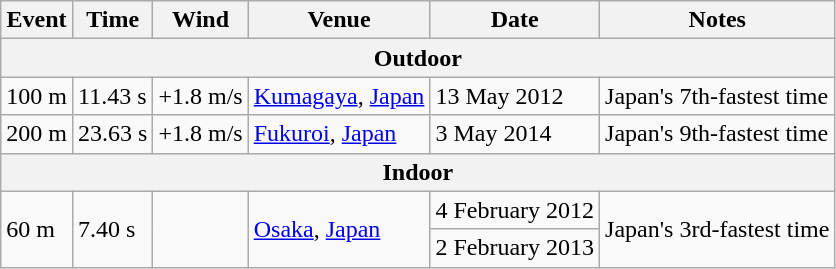<table class="wikitable">
<tr>
<th>Event</th>
<th>Time</th>
<th>Wind</th>
<th>Venue</th>
<th>Date</th>
<th>Notes</th>
</tr>
<tr>
<th colspan="6">Outdoor</th>
</tr>
<tr>
<td>100 m</td>
<td>11.43 s</td>
<td>+1.8 m/s</td>
<td><a href='#'>Kumagaya</a>, <a href='#'>Japan</a></td>
<td>13 May 2012</td>
<td>Japan's 7th-fastest time</td>
</tr>
<tr>
<td>200 m</td>
<td>23.63 s</td>
<td>+1.8 m/s</td>
<td><a href='#'>Fukuroi</a>, <a href='#'>Japan</a></td>
<td>3 May 2014</td>
<td>Japan's 9th-fastest time</td>
</tr>
<tr>
<th colspan="6">Indoor</th>
</tr>
<tr>
<td rowspan=2>60 m</td>
<td rowspan=2>7.40 s</td>
<td rowspan=2></td>
<td rowspan=2><a href='#'>Osaka</a>, <a href='#'>Japan</a></td>
<td>4 February 2012</td>
<td rowspan=2>Japan's 3rd-fastest time</td>
</tr>
<tr>
<td>2 February 2013</td>
</tr>
</table>
